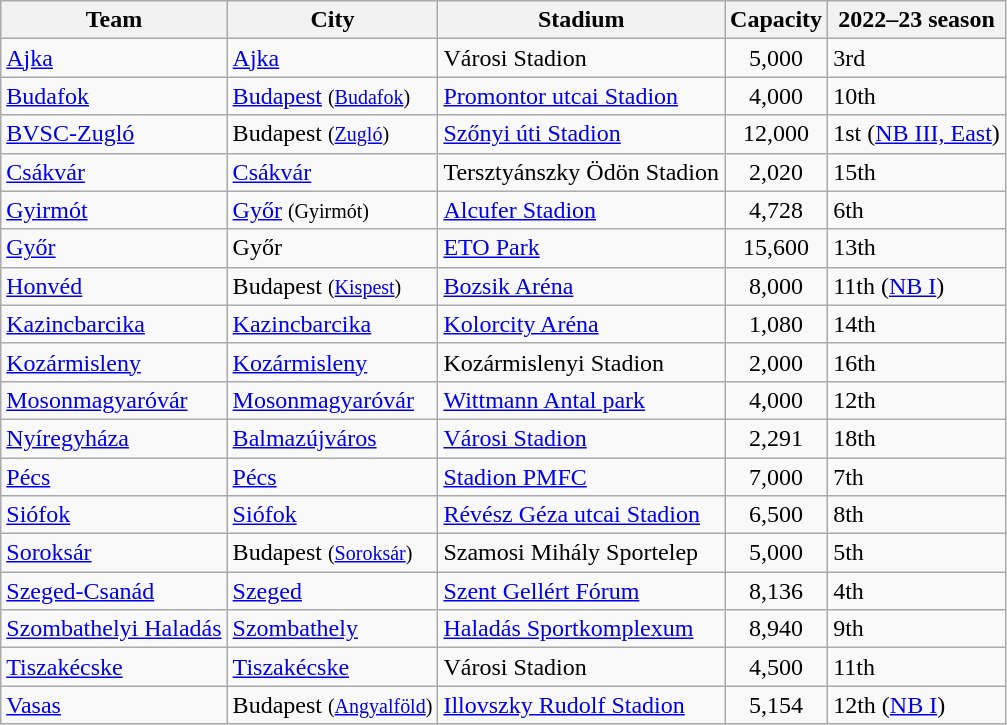<table class="wikitable sortable">
<tr>
<th>Team</th>
<th>City</th>
<th>Stadium</th>
<th>Capacity</th>
<th data-sort-type="number">2022–23 season</th>
</tr>
<tr>
<td><a href='#'>Ajka</a></td>
<td><a href='#'>Ajka</a></td>
<td>Városi Stadion</td>
<td align="center">5,000</td>
<td>3rd</td>
</tr>
<tr>
<td><a href='#'>Budafok</a></td>
<td><a href='#'>Budapest</a> <small>(<a href='#'>Budafok</a>)</small></td>
<td><a href='#'>Promontor utcai Stadion</a></td>
<td align="center">4,000</td>
<td>10th</td>
</tr>
<tr>
<td><a href='#'>BVSC-Zugló</a></td>
<td>Budapest <small>(<a href='#'>Zugló</a>)</small></td>
<td><a href='#'>Szőnyi úti Stadion</a></td>
<td align="center">12,000</td>
<td>1st (<a href='#'>NB III, East</a>)</td>
</tr>
<tr>
<td><a href='#'>Csákvár</a></td>
<td><a href='#'>Csákvár</a></td>
<td>Tersztyánszky Ödön Stadion</td>
<td align="center">2,020</td>
<td>15th</td>
</tr>
<tr>
<td><a href='#'>Gyirmót</a></td>
<td><a href='#'>Győr</a> <small>(Gyirmót)</small></td>
<td><a href='#'>Alcufer Stadion</a></td>
<td align="center">4,728</td>
<td>6th</td>
</tr>
<tr>
<td><a href='#'>Győr</a></td>
<td>Győr</td>
<td><a href='#'>ETO Park</a></td>
<td align="center">15,600</td>
<td>13th</td>
</tr>
<tr>
<td><a href='#'>Honvéd</a></td>
<td>Budapest <small>(<a href='#'>Kispest</a>)</small></td>
<td><a href='#'>Bozsik Aréna</a></td>
<td align="center">8,000</td>
<td>11th (<a href='#'>NB I</a>)</td>
</tr>
<tr>
<td><a href='#'>Kazincbarcika</a></td>
<td><a href='#'>Kazincbarcika</a></td>
<td><a href='#'>Kolorcity Aréna</a></td>
<td align="center">1,080</td>
<td>14th</td>
</tr>
<tr>
<td><a href='#'>Kozármisleny</a></td>
<td><a href='#'>Kozármisleny</a></td>
<td>Kozármislenyi Stadion</td>
<td align="center">2,000</td>
<td>16th</td>
</tr>
<tr>
<td><a href='#'>Mosonmagyaróvár</a></td>
<td><a href='#'>Mosonmagyaróvár</a></td>
<td><a href='#'>Wittmann Antal park</a></td>
<td align="center">4,000</td>
<td>12th</td>
</tr>
<tr>
<td><a href='#'>Nyíregyháza</a></td>
<td><a href='#'>Balmazújváros</a></td>
<td><a href='#'>Városi Stadion</a></td>
<td align="center">2,291</td>
<td>18th</td>
</tr>
<tr>
<td><a href='#'>Pécs</a></td>
<td><a href='#'>Pécs</a></td>
<td><a href='#'>Stadion PMFC</a></td>
<td align="center">7,000</td>
<td>7th</td>
</tr>
<tr>
<td><a href='#'>Siófok</a></td>
<td><a href='#'>Siófok</a></td>
<td><a href='#'>Révész Géza utcai Stadion</a></td>
<td align="center">6,500</td>
<td>8th</td>
</tr>
<tr>
<td><a href='#'>Soroksár</a></td>
<td>Budapest <small>(<a href='#'>Soroksár</a>)</small></td>
<td>Szamosi Mihály Sportelep</td>
<td align="center">5,000</td>
<td>5th</td>
</tr>
<tr>
<td><a href='#'>Szeged-Csanád</a></td>
<td><a href='#'>Szeged</a></td>
<td><a href='#'>Szent Gellért Fórum</a></td>
<td align="center">8,136</td>
<td>4th</td>
</tr>
<tr>
<td><a href='#'>Szombathelyi Haladás</a></td>
<td><a href='#'>Szombathely</a></td>
<td><a href='#'>Haladás Sportkomplexum</a></td>
<td align="center">8,940</td>
<td>9th</td>
</tr>
<tr>
<td><a href='#'>Tiszakécske</a></td>
<td><a href='#'>Tiszakécske</a></td>
<td>Városi Stadion</td>
<td align="center">4,500</td>
<td>11th</td>
</tr>
<tr>
<td><a href='#'>Vasas</a></td>
<td>Budapest <small>(<a href='#'>Angyalföld</a>)</small></td>
<td><a href='#'>Illovszky Rudolf Stadion</a></td>
<td align="center">5,154</td>
<td>12th (<a href='#'>NB I</a>)</td>
</tr>
</table>
